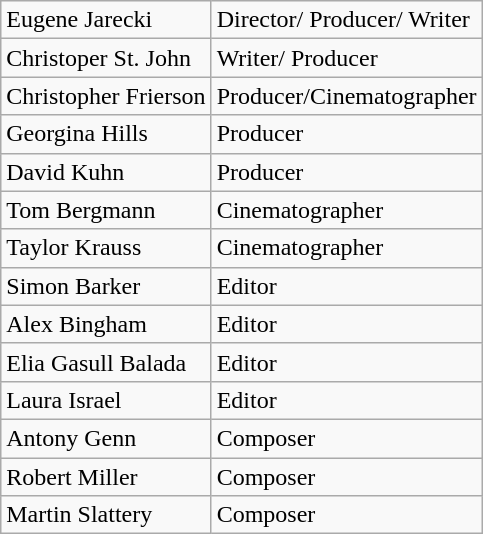<table class="wikitable">
<tr>
<td>Eugene Jarecki</td>
<td>Director/ Producer/ Writer</td>
</tr>
<tr>
<td>Christoper St. John</td>
<td>Writer/ Producer</td>
</tr>
<tr>
<td>Christopher Frierson</td>
<td>Producer/Cinematographer</td>
</tr>
<tr>
<td>Georgina Hills</td>
<td>Producer</td>
</tr>
<tr>
<td>David Kuhn</td>
<td>Producer</td>
</tr>
<tr>
<td>Tom Bergmann</td>
<td>Cinematographer</td>
</tr>
<tr>
<td>Taylor Krauss</td>
<td>Cinematographer</td>
</tr>
<tr>
<td>Simon Barker</td>
<td>Editor</td>
</tr>
<tr>
<td>Alex Bingham</td>
<td>Editor</td>
</tr>
<tr>
<td>Elia Gasull Balada</td>
<td>Editor</td>
</tr>
<tr>
<td>Laura Israel</td>
<td>Editor</td>
</tr>
<tr>
<td>Antony Genn</td>
<td>Composer</td>
</tr>
<tr>
<td>Robert Miller</td>
<td>Composer</td>
</tr>
<tr>
<td>Martin Slattery</td>
<td>Composer</td>
</tr>
</table>
